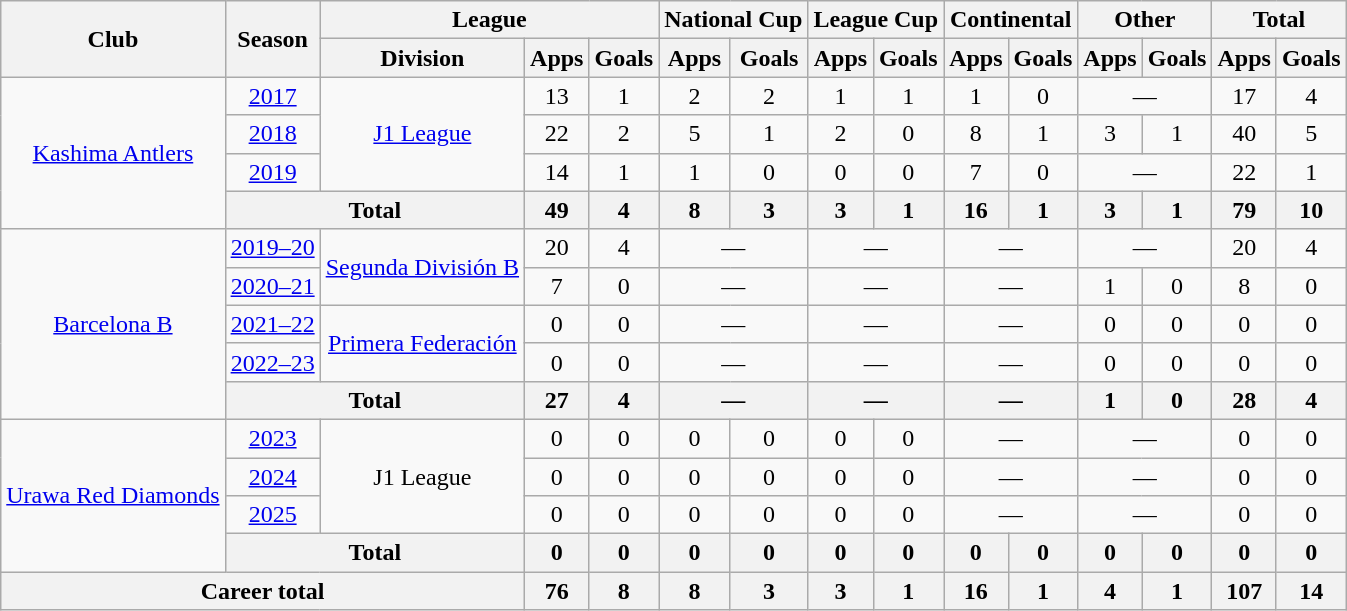<table class="wikitable" style="text-align: center">
<tr>
<th rowspan="2">Club</th>
<th rowspan="2">Season</th>
<th colspan="3">League</th>
<th colspan=2>National Cup</th>
<th colspan=2>League Cup</th>
<th colspan="2">Continental</th>
<th colspan="2">Other</th>
<th colspan=2>Total</th>
</tr>
<tr>
<th>Division</th>
<th>Apps</th>
<th>Goals</th>
<th>Apps</th>
<th>Goals</th>
<th>Apps</th>
<th>Goals</th>
<th>Apps</th>
<th>Goals</th>
<th>Apps</th>
<th>Goals</th>
<th>Apps</th>
<th>Goals</th>
</tr>
<tr>
<td rowspan="4"><a href='#'>Kashima Antlers</a></td>
<td><a href='#'>2017</a></td>
<td rowspan="3"><a href='#'>J1 League</a></td>
<td>13</td>
<td>1</td>
<td>2</td>
<td>2</td>
<td>1</td>
<td>1</td>
<td>1</td>
<td>0</td>
<td colspan="2">—</td>
<td>17</td>
<td>4</td>
</tr>
<tr>
<td><a href='#'>2018</a></td>
<td>22</td>
<td>2</td>
<td>5</td>
<td>1</td>
<td>2</td>
<td>0</td>
<td>8</td>
<td>1</td>
<td>3</td>
<td>1</td>
<td>40</td>
<td>5</td>
</tr>
<tr>
<td><a href='#'>2019</a></td>
<td>14</td>
<td>1</td>
<td>1</td>
<td>0</td>
<td>0</td>
<td>0</td>
<td>7</td>
<td>0</td>
<td colspan="2">—</td>
<td>22</td>
<td>1</td>
</tr>
<tr>
<th colspan="2">Total</th>
<th>49</th>
<th>4</th>
<th>8</th>
<th>3</th>
<th>3</th>
<th>1</th>
<th>16</th>
<th>1</th>
<th>3</th>
<th>1</th>
<th>79</th>
<th>10</th>
</tr>
<tr>
<td rowspan="5"><a href='#'>Barcelona B</a></td>
<td><a href='#'>2019–20</a></td>
<td rowspan="2"><a href='#'>Segunda División B</a></td>
<td>20</td>
<td>4</td>
<td colspan="2">—</td>
<td colspan="2">—</td>
<td colspan=2>—</td>
<td colspan=2>—</td>
<td>20</td>
<td>4</td>
</tr>
<tr>
<td><a href='#'>2020–21</a></td>
<td>7</td>
<td>0</td>
<td colspan="2">—</td>
<td colspan="2">—</td>
<td colspan=2>—</td>
<td>1</td>
<td>0</td>
<td>8</td>
<td>0</td>
</tr>
<tr>
<td><a href='#'>2021–22</a></td>
<td rowspan="2"><a href='#'>Primera Federación</a></td>
<td>0</td>
<td>0</td>
<td colspan="2">—</td>
<td colspan="2">—</td>
<td colspan=2>—</td>
<td>0</td>
<td>0</td>
<td>0</td>
<td>0</td>
</tr>
<tr>
<td><a href='#'>2022–23</a></td>
<td>0</td>
<td>0</td>
<td colspan="2">—</td>
<td colspan="2">—</td>
<td colspan=2>—</td>
<td>0</td>
<td>0</td>
<td>0</td>
<td>0</td>
</tr>
<tr>
<th colspan="2">Total</th>
<th>27</th>
<th>4</th>
<th colspan="2">—</th>
<th colspan="2">—</th>
<th colspan="2">—</th>
<th>1</th>
<th>0</th>
<th>28</th>
<th>4</th>
</tr>
<tr>
<td rowspan="4"><a href='#'>Urawa Red Diamonds</a></td>
<td><a href='#'>2023</a></td>
<td rowspan="3">J1 League</td>
<td>0</td>
<td>0</td>
<td>0</td>
<td>0</td>
<td>0</td>
<td>0</td>
<td colspan="2">—</td>
<td colspan="2">—</td>
<td>0</td>
<td>0</td>
</tr>
<tr>
<td><a href='#'>2024</a></td>
<td>0</td>
<td>0</td>
<td>0</td>
<td>0</td>
<td>0</td>
<td>0</td>
<td colspan="2">—</td>
<td colspan="2">—</td>
<td>0</td>
<td>0</td>
</tr>
<tr>
<td><a href='#'>2025</a></td>
<td>0</td>
<td>0</td>
<td>0</td>
<td>0</td>
<td>0</td>
<td>0</td>
<td colspan="2">—</td>
<td colspan="2">—</td>
<td>0</td>
<td>0</td>
</tr>
<tr>
<th colspan="2">Total</th>
<th>0</th>
<th>0</th>
<th>0</th>
<th>0</th>
<th>0</th>
<th>0</th>
<th>0</th>
<th>0</th>
<th>0</th>
<th>0</th>
<th>0</th>
<th>0</th>
</tr>
<tr>
<th colspan="3">Career total</th>
<th>76</th>
<th>8</th>
<th>8</th>
<th>3</th>
<th>3</th>
<th>1</th>
<th>16</th>
<th>1</th>
<th>4</th>
<th>1</th>
<th>107</th>
<th>14</th>
</tr>
</table>
